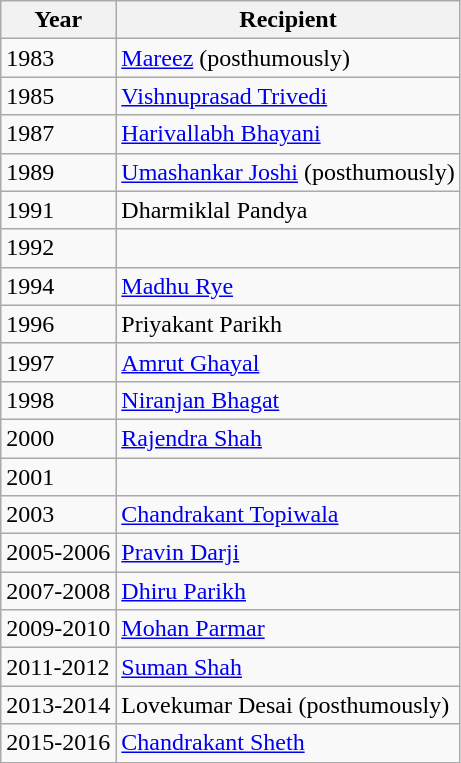<table class="wikitable">
<tr>
<th>Year</th>
<th>Recipient</th>
</tr>
<tr>
<td>1983</td>
<td><a href='#'>Mareez</a> (posthumously)</td>
</tr>
<tr>
<td>1985</td>
<td><a href='#'>Vishnuprasad Trivedi</a></td>
</tr>
<tr>
<td>1987</td>
<td><a href='#'>Harivallabh Bhayani</a></td>
</tr>
<tr>
<td>1989</td>
<td><a href='#'>Umashankar Joshi</a> (posthumously)</td>
</tr>
<tr>
<td>1991</td>
<td>Dharmiklal Pandya</td>
</tr>
<tr>
<td>1992</td>
<td></td>
</tr>
<tr>
<td>1994</td>
<td><a href='#'>Madhu Rye</a></td>
</tr>
<tr>
<td>1996</td>
<td>Priyakant Parikh</td>
</tr>
<tr>
<td>1997</td>
<td><a href='#'>Amrut Ghayal</a></td>
</tr>
<tr>
<td>1998</td>
<td><a href='#'>Niranjan Bhagat</a></td>
</tr>
<tr>
<td>2000</td>
<td><a href='#'>Rajendra Shah</a></td>
</tr>
<tr>
<td>2001</td>
<td></td>
</tr>
<tr>
<td>2003</td>
<td><a href='#'>Chandrakant Topiwala</a></td>
</tr>
<tr>
<td>2005-2006</td>
<td><a href='#'>Pravin Darji</a></td>
</tr>
<tr>
<td>2007-2008</td>
<td><a href='#'>Dhiru Parikh</a></td>
</tr>
<tr>
<td>2009-2010</td>
<td><a href='#'>Mohan Parmar</a></td>
</tr>
<tr>
<td>2011-2012</td>
<td><a href='#'>Suman Shah</a></td>
</tr>
<tr>
<td>2013-2014</td>
<td>Lovekumar Desai (posthumously)</td>
</tr>
<tr>
<td>2015-2016</td>
<td><a href='#'>Chandrakant Sheth</a></td>
</tr>
</table>
